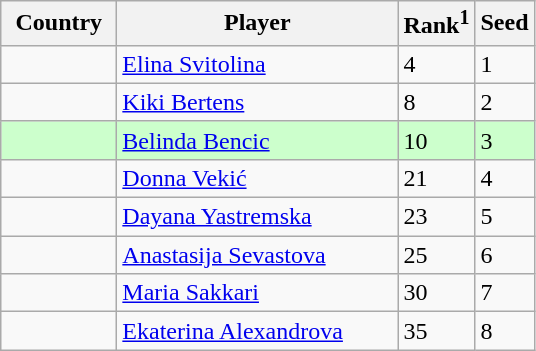<table class="sortable wikitable">
<tr>
<th width="70">Country</th>
<th width="180">Player</th>
<th>Rank<sup>1</sup></th>
<th>Seed</th>
</tr>
<tr>
<td></td>
<td><a href='#'>Elina Svitolina</a></td>
<td>4</td>
<td>1</td>
</tr>
<tr>
<td></td>
<td><a href='#'>Kiki Bertens</a></td>
<td>8</td>
<td>2</td>
</tr>
<tr style="background:#cfc;">
<td></td>
<td><a href='#'>Belinda Bencic</a></td>
<td>10</td>
<td>3</td>
</tr>
<tr>
<td></td>
<td><a href='#'>Donna Vekić</a></td>
<td>21</td>
<td>4</td>
</tr>
<tr>
<td></td>
<td><a href='#'>Dayana Yastremska</a></td>
<td>23</td>
<td>5</td>
</tr>
<tr>
<td></td>
<td><a href='#'>Anastasija Sevastova</a></td>
<td>25</td>
<td>6</td>
</tr>
<tr>
<td></td>
<td><a href='#'>Maria Sakkari</a></td>
<td>30</td>
<td>7</td>
</tr>
<tr>
<td></td>
<td><a href='#'>Ekaterina Alexandrova</a></td>
<td>35</td>
<td>8</td>
</tr>
</table>
